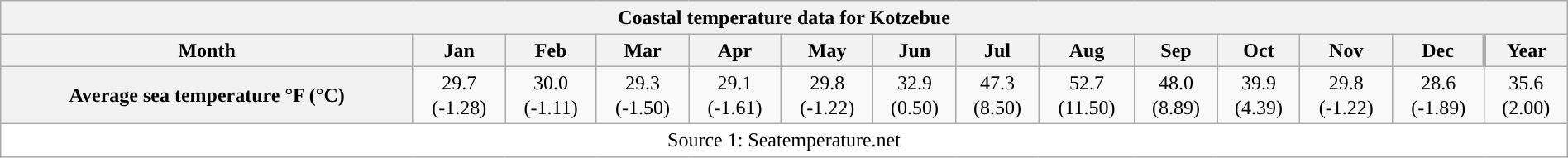<table style="width:100%;text-align:center;line-height:1.2em;margin-left:auto;margin-right:auto" class="wikitable">
<tr>
<th Colspan=14>Coastal temperature data for Kotzebue</th>
</tr>
<tr>
<th>Month</th>
<th>Jan</th>
<th>Feb</th>
<th>Mar</th>
<th>Apr</th>
<th>May</th>
<th>Jun</th>
<th>Jul</th>
<th>Aug</th>
<th>Sep</th>
<th>Oct</th>
<th>Nov</th>
<th>Dec</th>
<th style="border-left-width:medium">Year</th>
</tr>
<tr>
<th>Average sea temperature °F (°C)</th>
<td>29.7<br>(-1.28)</td>
<td>30.0<br>(-1.11)</td>
<td>29.3<br>(-1.50)</td>
<td>29.1<br>(-1.61)</td>
<td>29.8<br>(-1.22)</td>
<td>32.9<br>(0.50)</td>
<td>47.3<br>(8.50)</td>
<td>52.7<br>(11.50)</td>
<td>48.0<br>(8.89)</td>
<td>39.9<br>(4.39)</td>
<td>29.8<br>(-1.22)</td>
<td>28.6<br>(-1.89)</td>
<td>35.6<br>(2.00)</td>
</tr>
<tr>
<th Colspan=14 style="background:#ffffff;font-weight:normal;font-size:100%;">Source 1: Seatemperature.net</th>
</tr>
</table>
